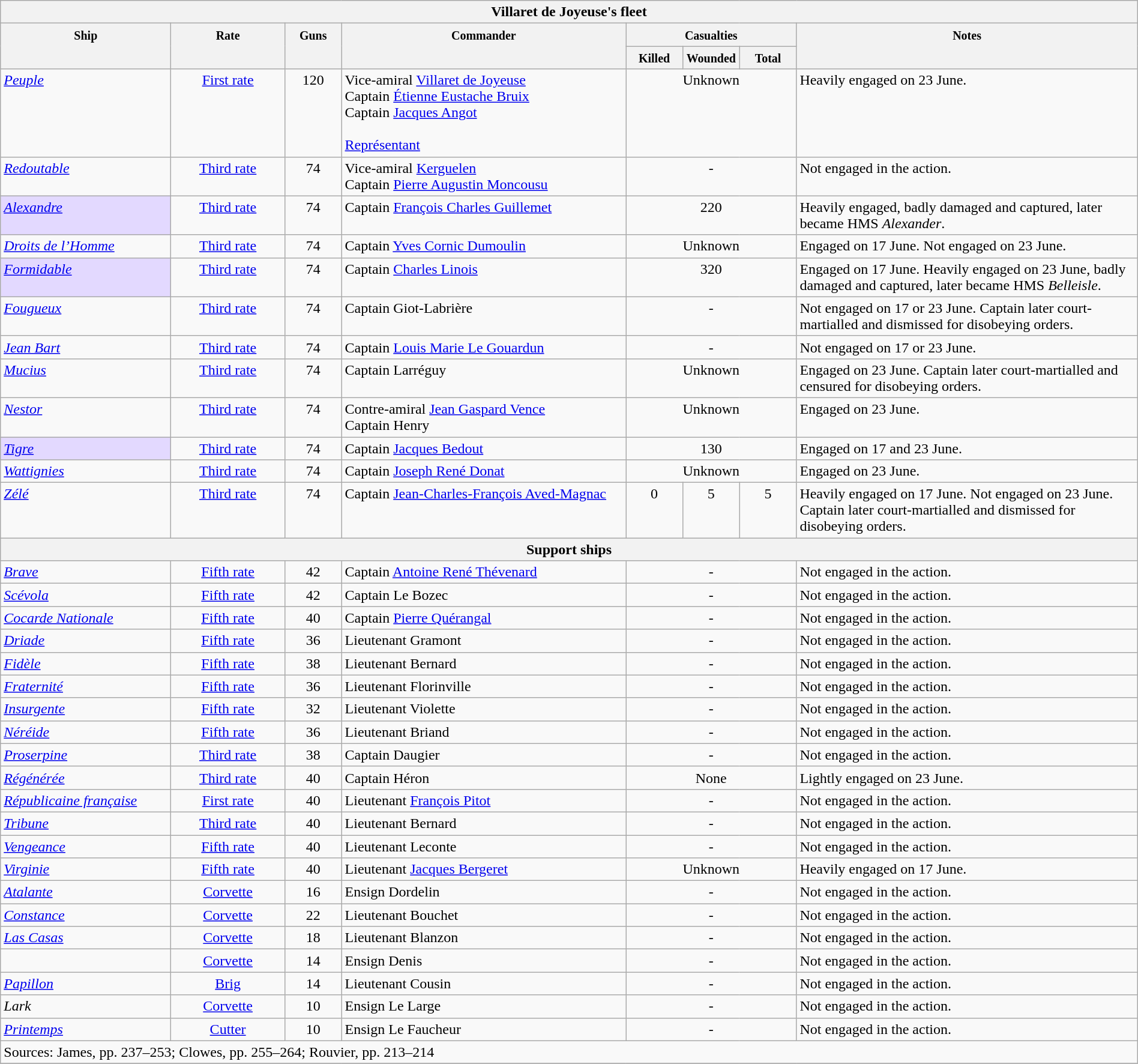<table class="wikitable" width=100%>
<tr valign="top">
<th colspan="11" bgcolor="white">Villaret de Joyeuse's fleet</th>
</tr>
<tr valign="top"|- valign="top">
<th width=15%; align= center rowspan=2><small> Ship </small></th>
<th width=10%; align= center rowspan=2><small> Rate </small></th>
<th width=5%; align= center rowspan=2><small> Guns </small></th>
<th width=25%; align= center rowspan=2><small> Commander </small></th>
<th width=15%; align= center colspan=3><small>Casualties</small></th>
<th width=30%; align= center rowspan=2><small>Notes</small></th>
</tr>
<tr valign="top">
<th width=5%; align= center><small> Killed </small></th>
<th width=5%; align= center><small> Wounded </small></th>
<th width=5%; align= center><small> Total</small></th>
</tr>
<tr valign="top">
<td align= left><a href='#'><em>Peuple</em></a></td>
<td align= center><a href='#'>First rate</a></td>
<td align= center>120</td>
<td align= left>Vice-amiral <a href='#'>Villaret de Joyeuse</a><br>Captain <a href='#'>Étienne Eustache Bruix</a><br>Captain <a href='#'>Jacques Angot</a> <br><br><a href='#'>Représentant</a> </td>
<td colspan="3" align="center">Unknown</td>
<td align= left>Heavily engaged on 23 June.</td>
</tr>
<tr valign="top">
<td align= left><a href='#'><em>Redoutable</em></a></td>
<td align= center><a href='#'>Third rate</a></td>
<td align= center>74</td>
<td align= left>Vice-amiral <a href='#'>Kerguelen</a><br>Captain <a href='#'>Pierre Augustin Moncousu</a></td>
<td colspan="3" align="center">-</td>
<td align= left>Not engaged in the action.</td>
</tr>
<tr valign="top">
<td bgcolor="#e3d9ff" align= left><a href='#'><em>Alexandre</em></a></td>
<td align= center><a href='#'>Third rate</a></td>
<td align= center>74</td>
<td align= left>Captain <a href='#'>François Charles Guillemet</a></td>
<td colspan="3" align="center">220</td>
<td align= left>Heavily engaged, badly damaged and captured, later became HMS <em>Alexander</em>.</td>
</tr>
<tr valign="top">
<td align= left><a href='#'><em>Droits de l’Homme</em></a></td>
<td align= center><a href='#'>Third rate</a></td>
<td align= center>74</td>
<td align= left>Captain <a href='#'>Yves Cornic Dumoulin</a></td>
<td colspan="3" align="center">Unknown</td>
<td align= left>Engaged on 17 June. Not engaged on 23 June.</td>
</tr>
<tr valign="top">
<td bgcolor="#e3d9ff" align= left><a href='#'><em>Formidable</em></a></td>
<td align= center><a href='#'>Third rate</a></td>
<td align= center>74</td>
<td align= left>Captain <a href='#'>Charles Linois</a></td>
<td colspan="3" align="center">320</td>
<td align= left>Engaged on 17 June. Heavily engaged on 23 June, badly damaged and captured, later became HMS <em>Belleisle</em>.</td>
</tr>
<tr valign="top">
<td align= left><a href='#'><em>Fougueux</em></a></td>
<td align= center><a href='#'>Third rate</a></td>
<td align= center>74</td>
<td align= left>Captain Giot-Labrière</td>
<td colspan="3" align="center">-</td>
<td align= left>Not engaged on 17 or 23 June. Captain later court-martialled and dismissed for disobeying orders.</td>
</tr>
<tr valign="top">
<td align= left><a href='#'><em>Jean Bart</em></a></td>
<td align= center><a href='#'>Third rate</a></td>
<td align= center>74</td>
<td align= left>Captain <a href='#'>Louis Marie Le Gouardun</a></td>
<td colspan="3" align="center">-</td>
<td align= left>Not engaged on 17 or 23 June.</td>
</tr>
<tr valign="top">
<td align= left><a href='#'><em>Mucius</em></a></td>
<td align= center><a href='#'>Third rate</a></td>
<td align= center>74</td>
<td align= left>Captain Larréguy</td>
<td colspan="3" align="center">Unknown</td>
<td align= left>Engaged on 23 June. Captain later court-martialled and censured for disobeying orders.</td>
</tr>
<tr valign="top">
<td align= left><a href='#'><em>Nestor</em></a></td>
<td align= center><a href='#'>Third rate</a></td>
<td align= center>74</td>
<td align= left>Contre-amiral <a href='#'>Jean Gaspard Vence</a><br>Captain Henry</td>
<td colspan="3" align="center">Unknown</td>
<td align= left>Engaged on 23 June.</td>
</tr>
<tr valign="top">
<td bgcolor="#e3d9ff" align= left><a href='#'><em>Tigre</em></a></td>
<td align= center><a href='#'>Third rate</a></td>
<td align= center>74</td>
<td align= left>Captain <a href='#'>Jacques Bedout</a></td>
<td colspan="3" align="center">130</td>
<td align= left>Engaged on 17 and 23 June.</td>
</tr>
<tr valign="top">
<td align= left><a href='#'><em>Wattignies</em></a></td>
<td align= center><a href='#'>Third rate</a></td>
<td align= center>74</td>
<td align= left>Captain <a href='#'>Joseph René Donat</a></td>
<td colspan="3" align="center">Unknown</td>
<td align= left>Engaged on 23 June.</td>
</tr>
<tr valign="top">
<td align= left><a href='#'><em>Zélé</em></a></td>
<td align= center><a href='#'>Third rate</a></td>
<td align= center>74</td>
<td align= left>Captain <a href='#'>Jean-Charles-François Aved-Magnac</a></td>
<td align= center>0</td>
<td align= center>5</td>
<td align= center>5</td>
<td align= left>Heavily engaged on 17 June. Not engaged on 23 June. Captain later court-martialled and dismissed for disobeying orders.</td>
</tr>
<tr valign="top">
<th colspan="11" bgcolor="white">Support ships</th>
</tr>
<tr valign="top">
<td align= left><a href='#'><em>Brave</em></a></td>
<td align= center><a href='#'>Fifth rate</a></td>
<td align= center>42</td>
<td align= left>Captain <a href='#'>Antoine René Thévenard</a></td>
<td colspan="3" align="center">-</td>
<td align= left>Not engaged in the action.</td>
</tr>
<tr valign="top">
<td align= left><a href='#'><em>Scévola</em></a></td>
<td align= center><a href='#'>Fifth rate</a></td>
<td align= center>42</td>
<td align= left>Captain Le Bozec</td>
<td colspan="3" align="center">-</td>
<td align= left>Not engaged in the action.</td>
</tr>
<tr valign="top">
<td align= left><a href='#'><em>Cocarde Nationale</em></a></td>
<td align= center><a href='#'>Fifth rate</a></td>
<td align= center>40</td>
<td align= left>Captain <a href='#'>Pierre Quérangal</a></td>
<td colspan="3" align="center">-</td>
<td align= left>Not engaged in the action.</td>
</tr>
<tr valign="top">
<td align= left><a href='#'><em>Driade</em></a></td>
<td align= center><a href='#'>Fifth rate</a></td>
<td align= center>36</td>
<td align= left>Lieutenant Gramont</td>
<td colspan="3" align="center">-</td>
<td align= left>Not engaged in the action.</td>
</tr>
<tr valign="top">
<td align= left><a href='#'><em>Fidèle</em></a></td>
<td align= center><a href='#'>Fifth rate</a></td>
<td align= center>38</td>
<td align= left>Lieutenant Bernard</td>
<td colspan="3" align="center">-</td>
<td align= left>Not engaged in the action.</td>
</tr>
<tr valign="top">
<td align= left><em><a href='#'>Fraternité</a></em></td>
<td align= center><a href='#'>Fifth rate</a></td>
<td align= center>36</td>
<td align= left>Lieutenant Florinville</td>
<td colspan="3" align="center">-</td>
<td align= left>Not engaged in the action.</td>
</tr>
<tr valign="top">
<td align= left><a href='#'><em>Insurgente</em></a></td>
<td align= center><a href='#'>Fifth rate</a></td>
<td align= center>32</td>
<td align= left>Lieutenant Violette</td>
<td colspan="3" align="center">-</td>
<td align= left>Not engaged in the action.</td>
</tr>
<tr valign="top">
<td align= left><a href='#'><em>Néréide</em></a></td>
<td align= center><a href='#'>Fifth rate</a></td>
<td align= center>36</td>
<td align= left>Lieutenant Briand</td>
<td colspan="3" align="center">-</td>
<td align= left>Not engaged in the action.</td>
</tr>
<tr valign="top">
<td align= left><em><a href='#'>Proserpine</a></em></td>
<td align= center><a href='#'>Third rate</a></td>
<td align= center>38</td>
<td align= left>Captain Daugier</td>
<td colspan="3" align="center">-</td>
<td align= left>Not engaged in the action.</td>
</tr>
<tr valign="top">
<td align= left><a href='#'><em>Régénérée</em></a></td>
<td align= center><a href='#'>Third rate</a></td>
<td align= center>40</td>
<td align= left>Captain Héron</td>
<td colspan="3" align="center">None</td>
<td align= left>Lightly engaged on 23 June.</td>
</tr>
<tr valign="top">
<td align= left><a href='#'><em>Républicaine française</em></a></td>
<td align= center><a href='#'>First rate</a></td>
<td align= center>40</td>
<td align= left>Lieutenant <a href='#'>François Pitot</a></td>
<td colspan="3" align="center">-</td>
<td align= left>Not engaged in the action.</td>
</tr>
<tr valign="top">
<td align= left><a href='#'><em>Tribune</em></a></td>
<td align= center><a href='#'>Third rate</a></td>
<td align= center>40</td>
<td align= left>Lieutenant Bernard</td>
<td colspan="3" align="center">-</td>
<td align= left>Not engaged in the action.</td>
</tr>
<tr valign="top">
<td align= left><a href='#'><em>Vengeance</em></a></td>
<td align= center><a href='#'>Fifth rate</a></td>
<td align= center>40</td>
<td align= left>Lieutenant Leconte</td>
<td colspan="3" align="center">-</td>
<td align= left>Not engaged in the action.</td>
</tr>
<tr valign="top">
<td align= left><em><a href='#'>Virginie</a></em></td>
<td align= center><a href='#'>Fifth rate</a></td>
<td align= center>40</td>
<td align= left>Lieutenant <a href='#'>Jacques Bergeret</a></td>
<td colspan="3" align="center">Unknown</td>
<td align= left>Heavily engaged on 17 June.</td>
</tr>
<tr valign="top">
<td align= left><a href='#'><em>Atalante</em></a></td>
<td align= center><a href='#'>Corvette</a></td>
<td align= center>16</td>
<td align= left>Ensign Dordelin</td>
<td colspan="3" align="center">-</td>
<td align= left>Not engaged in the action.</td>
</tr>
<tr valign="top">
<td align= left><a href='#'><em>Constance</em></a></td>
<td align= center><a href='#'>Corvette</a></td>
<td align= center>22</td>
<td align= left>Lieutenant Bouchet</td>
<td colspan="3" align="center">-</td>
<td align= left>Not engaged in the action.</td>
</tr>
<tr valign="top">
<td align= left><a href='#'><em>Las Casas</em></a></td>
<td align= center><a href='#'>Corvette</a></td>
<td align= center>18</td>
<td align= left>Lieutenant Blanzon</td>
<td colspan="3" align="center">-</td>
<td align= left>Not engaged in the action.</td>
</tr>
<tr valign="top">
<td align= left></td>
<td align= center><a href='#'>Corvette</a></td>
<td align= center>14</td>
<td align= left>Ensign Denis</td>
<td colspan="3" align="center">-</td>
<td align= left>Not engaged in the action.</td>
</tr>
<tr valign="top">
<td align= left><a href='#'><em>Papillon</em></a></td>
<td align= center><a href='#'>Brig</a></td>
<td align= center>14</td>
<td align= left>Lieutenant Cousin</td>
<td colspan="3" align="center">-</td>
<td align= left>Not engaged in the action.</td>
</tr>
<tr valign="top">
<td align= left><em>Lark</em></td>
<td align= center><a href='#'>Corvette</a></td>
<td align= center>10</td>
<td align= left>Ensign Le Large</td>
<td colspan="3" align="center">-</td>
<td align= left>Not engaged in the action.</td>
</tr>
<tr valign="top">
<td align= left><a href='#'><em>Printemps</em></a></td>
<td align= center><a href='#'>Cutter</a></td>
<td align= center>10</td>
<td align= left>Ensign Le Faucheur</td>
<td colspan="3" align="center">-</td>
<td align= left>Not engaged in the action.</td>
</tr>
<tr valign="top">
<td colspan="8" align="left">Sources: James, pp. 237–253; Clowes, pp. 255–264; Rouvier, pp. 213–214</td>
</tr>
<tr>
</tr>
</table>
